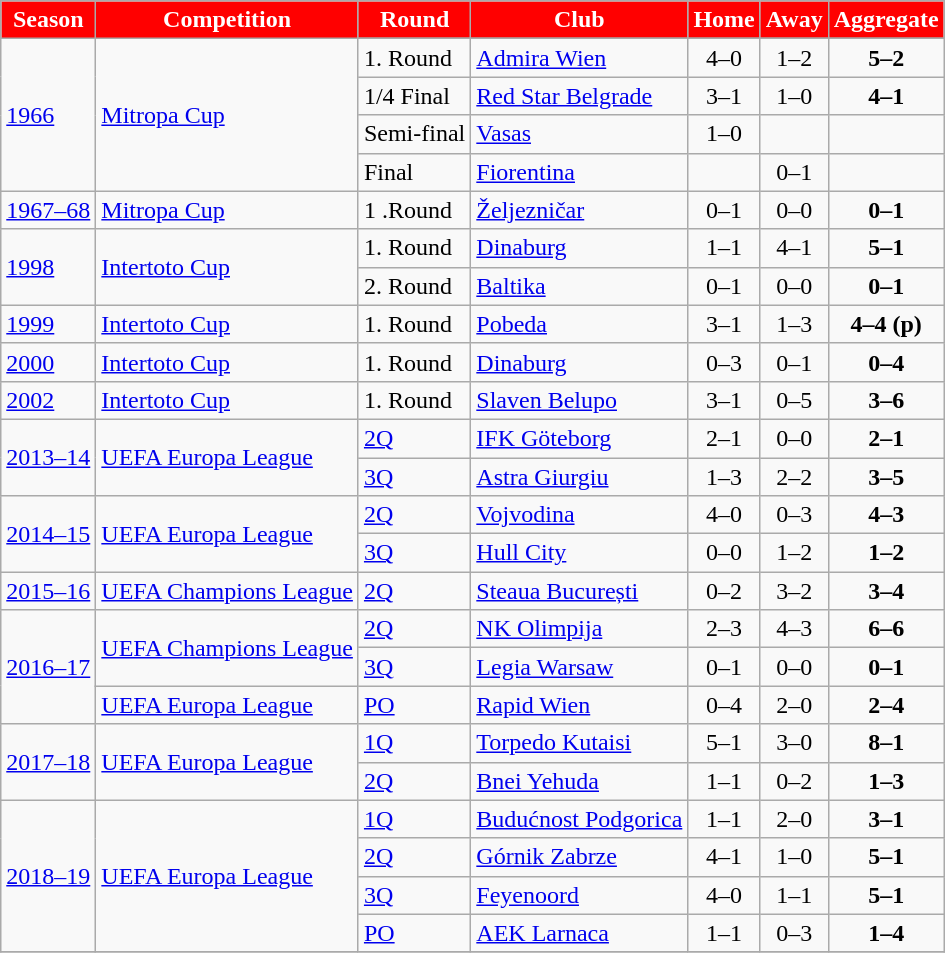<table class="wikitable">
<tr>
<th style="color:white; background:red;">Season</th>
<th style="color:white; background:red;">Competition</th>
<th style="color:white; background:red;">Round</th>
<th style="color:white; background:red;">Club</th>
<th style="color:white; background:red;">Home</th>
<th style="color:white; background:red;">Away</th>
<th style="color:white; background:red;">Aggregate</th>
</tr>
<tr>
<td rowspan="5"><a href='#'>1966</a></td>
<td rowspan="5"><a href='#'>Mitropa Cup</a></td>
</tr>
<tr>
<td>1. Round</td>
<td> <a href='#'>Admira Wien</a></td>
<td style="text-align:center;">4–0</td>
<td style="text-align:center;">1–2</td>
<td style="text-align:center;"><strong>5–2</strong></td>
</tr>
<tr>
<td>1/4 Final</td>
<td> <a href='#'>Red Star Belgrade</a></td>
<td style="text-align:center;">3–1</td>
<td style="text-align:center;">1–0</td>
<td style="text-align:center;"><strong>4–1</strong></td>
</tr>
<tr>
<td>Semi-final</td>
<td> <a href='#'>Vasas</a></td>
<td style="text-align:center;">1–0</td>
<td></td>
<td></td>
</tr>
<tr>
<td>Final</td>
<td> <a href='#'>Fiorentina</a></td>
<td></td>
<td style="text-align:center;">0–1</td>
<td></td>
</tr>
<tr>
<td><a href='#'>1967–68</a></td>
<td><a href='#'>Mitropa Cup</a></td>
<td>1 .Round</td>
<td> <a href='#'>Željezničar</a></td>
<td style="text-align:center;">0–1</td>
<td style="text-align:center;">0–0</td>
<td style="text-align:center;"><strong>0–1</strong></td>
</tr>
<tr>
<td rowspan="2"><a href='#'>1998</a></td>
<td rowspan="2"><a href='#'>Intertoto Cup</a></td>
<td>1. Round</td>
<td> <a href='#'>Dinaburg</a></td>
<td style="text-align:center;">1–1</td>
<td style="text-align:center;">4–1</td>
<td style="text-align:center;"><strong>5–1</strong></td>
</tr>
<tr>
<td>2. Round</td>
<td> <a href='#'>Baltika</a></td>
<td style="text-align:center;">0–1</td>
<td style="text-align:center;">0–0</td>
<td style="text-align:center;"><strong>0–1</strong></td>
</tr>
<tr>
<td><a href='#'>1999</a></td>
<td><a href='#'>Intertoto Cup</a></td>
<td>1. Round</td>
<td> <a href='#'>Pobeda</a></td>
<td style="text-align:center;">3–1</td>
<td style="text-align:center;">1–3</td>
<td style="text-align:center;"><strong>4–4 (p)</strong></td>
</tr>
<tr>
<td><a href='#'>2000</a></td>
<td><a href='#'>Intertoto Cup</a></td>
<td>1. Round</td>
<td> <a href='#'>Dinaburg</a></td>
<td style="text-align:center;">0–3</td>
<td style="text-align:center;">0–1</td>
<td style="text-align:center;"><strong>0–4</strong></td>
</tr>
<tr>
<td><a href='#'>2002</a></td>
<td><a href='#'>Intertoto Cup</a></td>
<td>1. Round</td>
<td> <a href='#'>Slaven Belupo</a></td>
<td style="text-align:center;">3–1</td>
<td style="text-align:center;">0–5</td>
<td style="text-align:center;"><strong>3–6</strong></td>
</tr>
<tr>
<td rowspan="2"><a href='#'>2013–14</a></td>
<td rowspan="2"><a href='#'>UEFA Europa League</a></td>
<td><a href='#'>2Q</a></td>
<td> <a href='#'>IFK Göteborg</a></td>
<td style="text-align:center;">2–1</td>
<td style="text-align:center;">0–0</td>
<td style="text-align:center;"><strong>2–1</strong></td>
</tr>
<tr>
<td><a href='#'>3Q</a></td>
<td> <a href='#'>Astra Giurgiu</a></td>
<td style="text-align:center;">1–3</td>
<td style="text-align:center;">2–2</td>
<td style="text-align:center;"><strong>3–5</strong></td>
</tr>
<tr>
<td rowspan="2"><a href='#'>2014–15</a></td>
<td rowspan="2"><a href='#'>UEFA Europa League</a></td>
<td><a href='#'>2Q</a></td>
<td> <a href='#'>Vojvodina</a></td>
<td style="text-align:center;">4–0</td>
<td style="text-align:center;">0–3</td>
<td style="text-align:center;"><strong>4–3</strong></td>
</tr>
<tr>
<td><a href='#'>3Q</a></td>
<td> <a href='#'>Hull City</a></td>
<td style="text-align:center;">0–0</td>
<td style="text-align:center;">1–2</td>
<td style="text-align:center;"><strong>1–2</strong></td>
</tr>
<tr>
<td><a href='#'>2015–16</a></td>
<td><a href='#'>UEFA Champions League</a></td>
<td><a href='#'>2Q</a></td>
<td> <a href='#'>Steaua București</a></td>
<td style="text-align:center;">0–2</td>
<td style="text-align:center;">3–2</td>
<td style="text-align:center;"><strong>3–4</strong></td>
</tr>
<tr>
<td rowspan="3"><a href='#'>2016–17</a></td>
<td rowspan="2"><a href='#'>UEFA Champions League</a></td>
<td><a href='#'>2Q</a></td>
<td> <a href='#'>NK Olimpija</a></td>
<td style="text-align:center;">2–3</td>
<td style="text-align:center;">4–3</td>
<td style="text-align:center;"><strong>6–6</strong></td>
</tr>
<tr>
<td><a href='#'>3Q</a></td>
<td> <a href='#'>Legia Warsaw</a></td>
<td style="text-align:center;">0–1</td>
<td style="text-align:center;">0–0</td>
<td style="text-align:center;"><strong>0–1</strong></td>
</tr>
<tr>
<td><a href='#'>UEFA Europa League</a></td>
<td><a href='#'>PO</a></td>
<td> <a href='#'>Rapid Wien</a></td>
<td style="text-align:center;">0–4</td>
<td style="text-align:center;">2–0</td>
<td style="text-align:center;"><strong>2–4</strong></td>
</tr>
<tr>
<td rowspan="2"><a href='#'>2017–18</a></td>
<td rowspan="2"><a href='#'>UEFA Europa League</a></td>
<td><a href='#'>1Q</a></td>
<td> <a href='#'>Torpedo Kutaisi</a></td>
<td style="text-align:center;">5–1</td>
<td style="text-align:center;">3–0</td>
<td style="text-align:center;"><strong>8–1</strong></td>
</tr>
<tr>
<td><a href='#'>2Q</a></td>
<td> <a href='#'>Bnei Yehuda</a></td>
<td style="text-align:center;">1–1</td>
<td style="text-align:center;">0–2</td>
<td style="text-align:center;"><strong>1–3</strong></td>
</tr>
<tr>
<td rowspan="4"><a href='#'>2018–19</a></td>
<td rowspan="4"><a href='#'>UEFA Europa League</a></td>
<td><a href='#'>1Q</a></td>
<td> <a href='#'>Budućnost Podgorica</a></td>
<td style="text-align:center;">1–1</td>
<td style="text-align:center;">2–0</td>
<td style="text-align:center;"><strong>3–1</strong></td>
</tr>
<tr>
<td><a href='#'>2Q</a></td>
<td> <a href='#'>Górnik Zabrze</a></td>
<td style="text-align:center;">4–1</td>
<td style="text-align:center;">1–0</td>
<td style="text-align:center;"><strong>5–1</strong></td>
</tr>
<tr>
<td><a href='#'>3Q</a></td>
<td> <a href='#'>Feyenoord</a></td>
<td style="text-align:center;">4–0</td>
<td style="text-align:center;">1–1</td>
<td style="text-align:center;"><strong>5–1</strong></td>
</tr>
<tr>
<td><a href='#'>PO</a></td>
<td> <a href='#'>AEK Larnaca</a></td>
<td style="text-align:center;">1–1</td>
<td style="text-align:center;">0–3</td>
<td style="text-align:center;"><strong>1–4</strong></td>
</tr>
<tr>
</tr>
</table>
